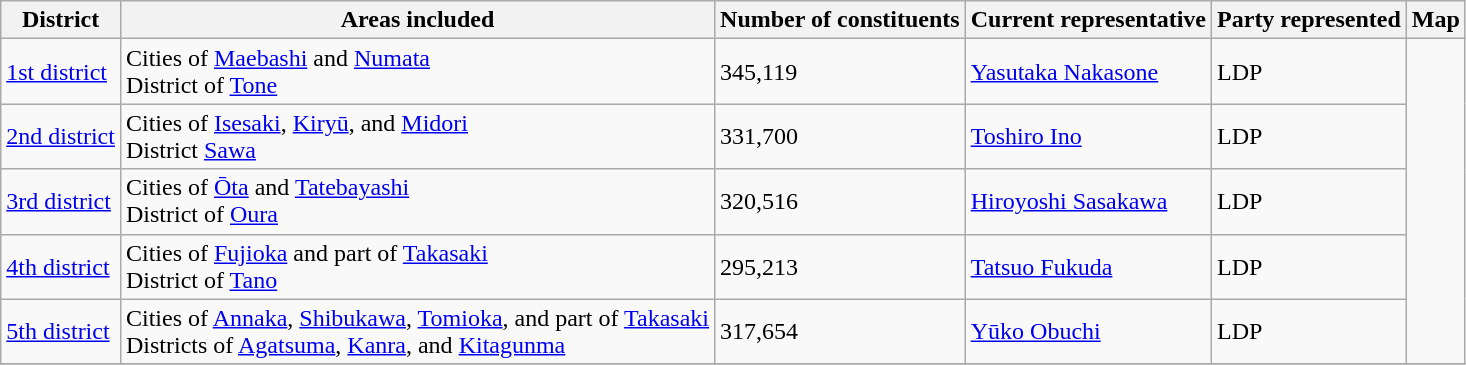<table class="wikitable">
<tr>
<th>District</th>
<th>Areas included</th>
<th>Number of constituents</th>
<th>Current representative</th>
<th>Party represented</th>
<th>Map</th>
</tr>
<tr>
<td><a href='#'>1st district</a></td>
<td>Cities of <a href='#'>Maebashi</a> and <a href='#'>Numata</a><br>District of <a href='#'>Tone</a></td>
<td>345,119</td>
<td><a href='#'>Yasutaka Nakasone</a></td>
<td>LDP</td>
<td rowspan=5></td>
</tr>
<tr>
<td><a href='#'>2nd district</a></td>
<td>Cities of <a href='#'>Isesaki</a>, <a href='#'>Kiryū</a>, and <a href='#'>Midori</a><br>District <a href='#'>Sawa</a></td>
<td>331,700</td>
<td><a href='#'>Toshiro Ino</a></td>
<td>LDP</td>
</tr>
<tr>
<td><a href='#'>3rd district</a></td>
<td>Cities of <a href='#'>Ōta</a> and <a href='#'>Tatebayashi</a><br>District of <a href='#'>Oura</a></td>
<td>320,516</td>
<td><a href='#'>Hiroyoshi Sasakawa</a></td>
<td>LDP</td>
</tr>
<tr>
<td><a href='#'>4th district</a></td>
<td>Cities of <a href='#'>Fujioka</a> and part of <a href='#'>Takasaki</a><br>District of <a href='#'>Tano</a></td>
<td>295,213</td>
<td><a href='#'>Tatsuo Fukuda</a></td>
<td>LDP</td>
</tr>
<tr>
<td><a href='#'>5th district</a></td>
<td>Cities of <a href='#'>Annaka</a>, <a href='#'>Shibukawa</a>, <a href='#'>Tomioka</a>, and part of <a href='#'>Takasaki</a><br>Districts of <a href='#'>Agatsuma</a>, <a href='#'>Kanra</a>, and <a href='#'>Kitagunma</a></td>
<td>317,654</td>
<td><a href='#'>Yūko Obuchi</a></td>
<td>LDP</td>
</tr>
<tr>
</tr>
</table>
